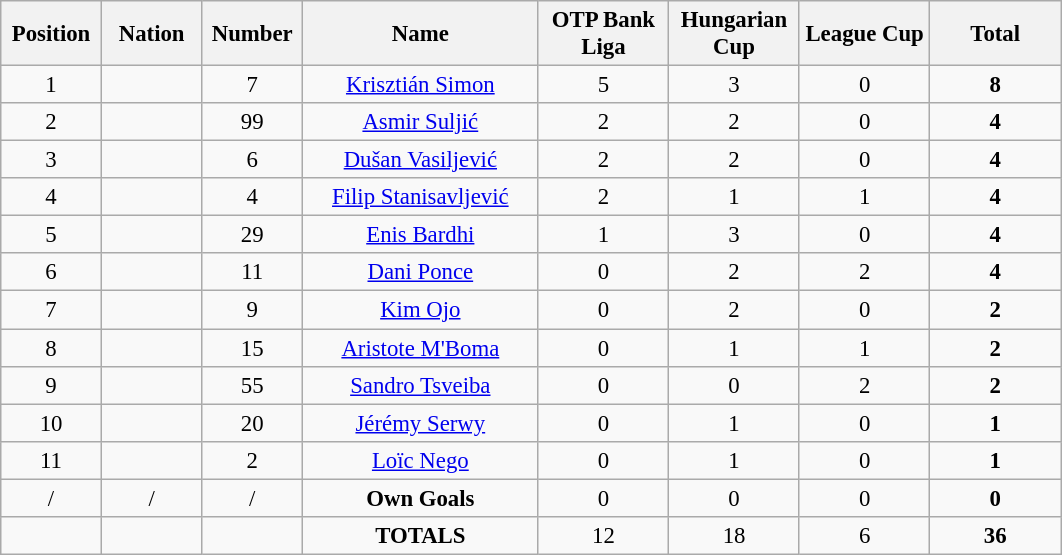<table class="wikitable" style="font-size: 95%; text-align: center;">
<tr>
<th width=60>Position</th>
<th width=60>Nation</th>
<th width=60>Number</th>
<th width=150>Name</th>
<th width=80>OTP Bank Liga</th>
<th width=80>Hungarian Cup</th>
<th width=80>League Cup</th>
<th width=80>Total</th>
</tr>
<tr>
<td>1</td>
<td></td>
<td>7</td>
<td><a href='#'>Krisztián Simon</a></td>
<td>5</td>
<td>3</td>
<td>0</td>
<td><strong>8</strong></td>
</tr>
<tr>
<td>2</td>
<td></td>
<td>99</td>
<td><a href='#'>Asmir Suljić</a></td>
<td>2</td>
<td>2</td>
<td>0</td>
<td><strong>4</strong></td>
</tr>
<tr>
<td>3</td>
<td></td>
<td>6</td>
<td><a href='#'>Dušan Vasiljević</a></td>
<td>2</td>
<td>2</td>
<td>0</td>
<td><strong>4</strong></td>
</tr>
<tr>
<td>4</td>
<td></td>
<td>4</td>
<td><a href='#'>Filip Stanisavljević</a></td>
<td>2</td>
<td>1</td>
<td>1</td>
<td><strong>4</strong></td>
</tr>
<tr>
<td>5</td>
<td></td>
<td>29</td>
<td><a href='#'>Enis Bardhi</a></td>
<td>1</td>
<td>3</td>
<td>0</td>
<td><strong>4</strong></td>
</tr>
<tr>
<td>6</td>
<td></td>
<td>11</td>
<td><a href='#'>Dani Ponce</a></td>
<td>0</td>
<td>2</td>
<td>2</td>
<td><strong>4</strong></td>
</tr>
<tr>
<td>7</td>
<td></td>
<td>9</td>
<td><a href='#'>Kim Ojo</a></td>
<td>0</td>
<td>2</td>
<td>0</td>
<td><strong>2</strong></td>
</tr>
<tr>
<td>8</td>
<td></td>
<td>15</td>
<td><a href='#'>Aristote M'Boma</a></td>
<td>0</td>
<td>1</td>
<td>1</td>
<td><strong>2</strong></td>
</tr>
<tr>
<td>9</td>
<td></td>
<td>55</td>
<td><a href='#'>Sandro Tsveiba</a></td>
<td>0</td>
<td>0</td>
<td>2</td>
<td><strong>2</strong></td>
</tr>
<tr>
<td>10</td>
<td></td>
<td>20</td>
<td><a href='#'>Jérémy Serwy</a></td>
<td>0</td>
<td>1</td>
<td>0</td>
<td><strong>1</strong></td>
</tr>
<tr>
<td>11</td>
<td></td>
<td>2</td>
<td><a href='#'>Loïc Nego</a></td>
<td>0</td>
<td>1</td>
<td>0</td>
<td><strong>1</strong></td>
</tr>
<tr>
<td>/</td>
<td>/</td>
<td>/</td>
<td><strong>Own Goals</strong></td>
<td>0</td>
<td>0</td>
<td>0</td>
<td><strong>0</strong></td>
</tr>
<tr>
<td></td>
<td></td>
<td></td>
<td><strong>TOTALS</strong></td>
<td>12</td>
<td>18</td>
<td>6</td>
<td><strong>36</strong></td>
</tr>
</table>
